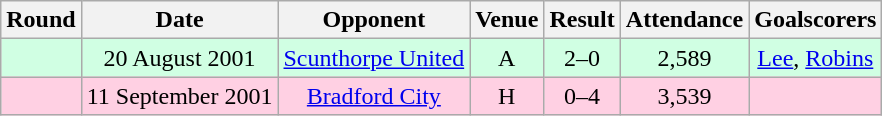<table class="wikitable sortable" style="text-align:center">
<tr>
<th>Round</th>
<th>Date</th>
<th>Opponent</th>
<th>Venue</th>
<th>Result</th>
<th>Attendance</th>
<th>Goalscorers</th>
</tr>
<tr style="background-color: #d0ffe3;">
<td></td>
<td>20 August 2001</td>
<td><a href='#'>Scunthorpe United</a></td>
<td>A</td>
<td>2–0</td>
<td>2,589</td>
<td><a href='#'>Lee</a>, <a href='#'>Robins</a></td>
</tr>
<tr style="background-color: #ffd0e3;">
<td></td>
<td>11 September 2001</td>
<td><a href='#'>Bradford City</a></td>
<td>H</td>
<td>0–4</td>
<td>3,539</td>
<td></td>
</tr>
</table>
